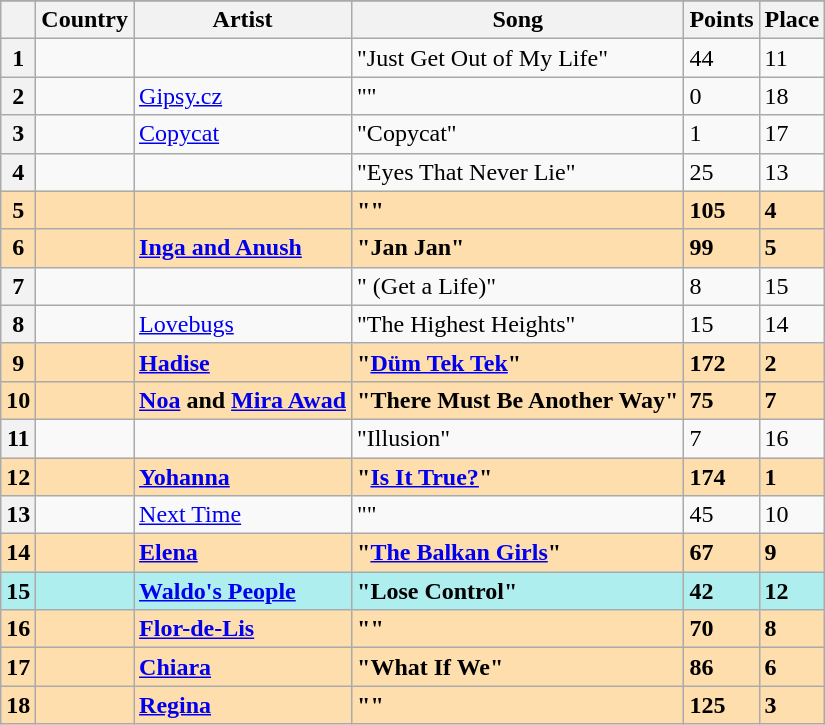<table class="sortable wikitable plainrowheaders">
<tr>
</tr>
<tr>
<th scope="col"></th>
<th scope="col">Country</th>
<th scope="col">Artist</th>
<th scope="col">Song</th>
<th scope="col">Points</th>
<th scope="col">Place</th>
</tr>
<tr>
<th scope="row" style="text-align:center;">1</th>
<td></td>
<td></td>
<td>"Just Get Out of My Life"</td>
<td>44</td>
<td>11</td>
</tr>
<tr>
<th scope="row" style="text-align:center;">2</th>
<td></td>
<td><a href='#'>Gipsy.cz</a></td>
<td>""</td>
<td>0</td>
<td>18</td>
</tr>
<tr>
<th scope="row" style="text-align:center;">3</th>
<td></td>
<td><a href='#'>Copycat</a></td>
<td>"Copycat"</td>
<td>1</td>
<td>17</td>
</tr>
<tr>
<th scope="row" style="text-align:center;">4</th>
<td></td>
<td></td>
<td>"Eyes That Never Lie"</td>
<td>25</td>
<td>13</td>
</tr>
<tr style="font-weight:bold; background:navajowhite;">
<th scope="row" style="text-align:center; font-weight:bold; background:navajowhite;">5</th>
<td></td>
<td></td>
<td>""</td>
<td>105</td>
<td>4</td>
</tr>
<tr style="font-weight:bold; background:navajowhite;">
<th scope="row" style="text-align:center; font-weight:bold; background:navajowhite;">6</th>
<td></td>
<td><a href='#'>Inga and Anush</a></td>
<td>"Jan Jan"</td>
<td>99</td>
<td>5</td>
</tr>
<tr>
<th scope="row" style="text-align:center;">7</th>
<td></td>
<td></td>
<td>" (Get a Life)"</td>
<td>8</td>
<td>15</td>
</tr>
<tr>
<th scope="row" style="text-align:center;">8</th>
<td></td>
<td><a href='#'>Lovebugs</a></td>
<td>"The Highest Heights"</td>
<td>15</td>
<td>14</td>
</tr>
<tr style="font-weight:bold; background:navajowhite;">
<th scope="row" style="text-align:center; font-weight:bold; background:navajowhite;">9</th>
<td></td>
<td><a href='#'>Hadise</a></td>
<td>"<a href='#'>Düm Tek Tek</a>"</td>
<td>172</td>
<td>2</td>
</tr>
<tr style="font-weight:bold; background:navajowhite;">
<th scope="row" style="text-align:center; font-weight:bold; background:navajowhite;">10</th>
<td></td>
<td><a href='#'>Noa</a> and <a href='#'>Mira Awad</a></td>
<td>"There Must Be Another Way"</td>
<td>75</td>
<td>7</td>
</tr>
<tr>
<th scope="row" style="text-align:center;">11</th>
<td></td>
<td></td>
<td>"Illusion"</td>
<td>7</td>
<td>16</td>
</tr>
<tr style="font-weight:bold; background:navajowhite;">
<th scope="row" style="text-align:center; font-weight:bold; background:navajowhite;">12</th>
<td></td>
<td><a href='#'>Yohanna</a></td>
<td>"<a href='#'>Is It True?</a>"</td>
<td>174</td>
<td>1</td>
</tr>
<tr>
<th scope="row" style="text-align:center;">13</th>
<td></td>
<td><a href='#'>Next Time</a></td>
<td>""</td>
<td>45</td>
<td>10</td>
</tr>
<tr style="font-weight:bold; background:navajowhite;">
<th scope="row" style="text-align:center; font-weight:bold; background:navajowhite;">14</th>
<td></td>
<td><a href='#'>Elena</a></td>
<td>"<a href='#'>The Balkan Girls</a>"</td>
<td>67</td>
<td>9</td>
</tr>
<tr style="font-weight:bold; background:paleturquoise;">
<th scope="row" style="text-align:center; font-weight:bold; background:paleturquoise;">15</th>
<td></td>
<td><a href='#'>Waldo's People</a></td>
<td>"Lose Control"</td>
<td>42</td>
<td>12 </td>
</tr>
<tr style="font-weight:bold; background:navajowhite;">
<th scope="row" style="text-align:center; font-weight:bold; background:navajowhite;">16</th>
<td></td>
<td><a href='#'>Flor-de-Lis</a></td>
<td>""</td>
<td>70</td>
<td>8</td>
</tr>
<tr style="font-weight:bold; background:navajowhite;">
<th scope="row" style="text-align:center; font-weight:bold; background:navajowhite;">17</th>
<td></td>
<td><a href='#'>Chiara</a></td>
<td>"What If We"</td>
<td>86</td>
<td>6</td>
</tr>
<tr style="font-weight:bold; background:navajowhite;">
<th scope="row" style="text-align:center; font-weight:bold; background:navajowhite;">18</th>
<td></td>
<td><a href='#'>Regina</a></td>
<td>""</td>
<td>125</td>
<td>3</td>
</tr>
</table>
